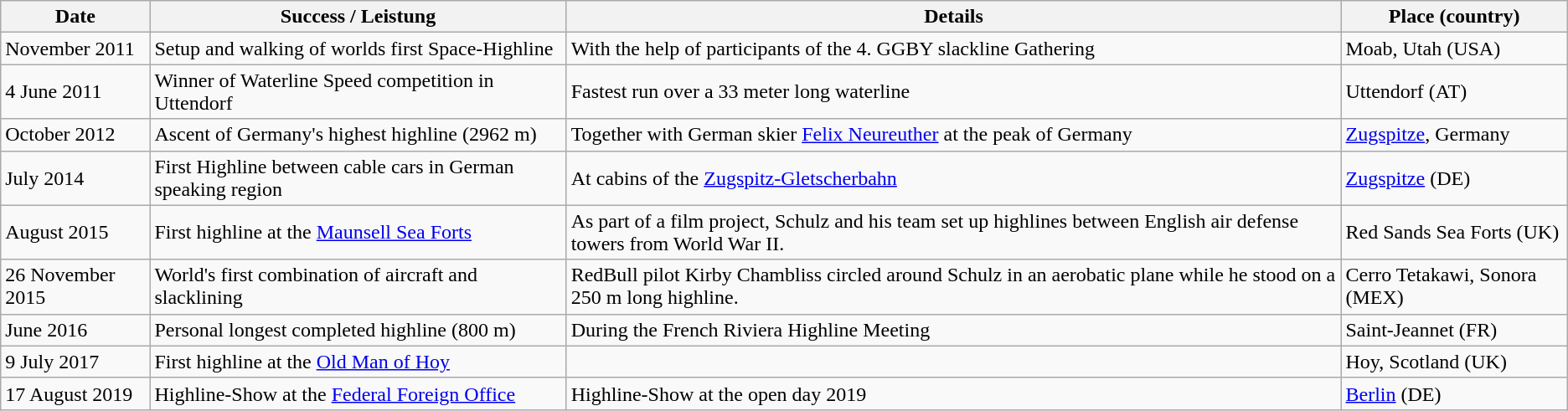<table class="wikitable sortable">
<tr>
<th>Date</th>
<th>Success / Leistung</th>
<th>Details</th>
<th>Place (country)</th>
</tr>
<tr>
<td>November 2011</td>
<td>Setup and walking of worlds first Space-Highline</td>
<td>With the help of participants of the 4. GGBY slackline Gathering</td>
<td>Moab, Utah (USA)</td>
</tr>
<tr>
<td>4 June 2011</td>
<td>Winner of Waterline Speed competition in Uttendorf</td>
<td>Fastest run over a 33 meter long waterline</td>
<td>Uttendorf (AT)</td>
</tr>
<tr>
<td>October 2012</td>
<td>Ascent of Germany's highest highline (2962 m)</td>
<td>Together with German skier <a href='#'>Felix Neureuther</a> at the peak of Germany</td>
<td><a href='#'>Zugspitze</a>, Germany</td>
</tr>
<tr>
<td>July 2014</td>
<td>First Highline between cable cars in German speaking region</td>
<td>At cabins of the <a href='#'>Zugspitz-Gletscherbahn</a></td>
<td><a href='#'>Zugspitze</a> (DE)</td>
</tr>
<tr>
<td>August 2015</td>
<td>First highline at the <a href='#'>Maunsell Sea Forts</a></td>
<td>As part of a film project, Schulz and his team set up highlines between English air defense towers from World War II.</td>
<td>Red Sands Sea Forts (UK)</td>
</tr>
<tr>
<td>26 November 2015</td>
<td>World's first combination of aircraft and slacklining</td>
<td>RedBull pilot Kirby Chambliss circled around Schulz in an aerobatic plane while he stood on a 250 m long highline.</td>
<td>Cerro Tetakawi, Sonora (MEX)</td>
</tr>
<tr>
<td>June 2016</td>
<td>Personal longest completed highline (800 m)</td>
<td>During the French Riviera Highline Meeting</td>
<td>Saint-Jeannet (FR)</td>
</tr>
<tr>
<td>9 July 2017</td>
<td>First highline at the <a href='#'>Old Man of Hoy</a></td>
<td></td>
<td Island Hoy (Orkney)>Hoy, Scotland (UK)</td>
</tr>
<tr>
<td>17 August 2019</td>
<td>Highline-Show at the  <a href='#'>Federal Foreign Office</a></td>
<td>Highline-Show at the open day 2019</td>
<td><a href='#'>Berlin</a> (DE)</td>
</tr>
</table>
